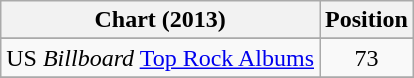<table class="wikitable sortable" border="1">
<tr>
<th>Chart (2013)</th>
<th>Position</th>
</tr>
<tr>
</tr>
<tr>
<td align="left">US <em>Billboard</em> <a href='#'>Top Rock Albums</a></td>
<td align="center">73</td>
</tr>
<tr>
</tr>
</table>
